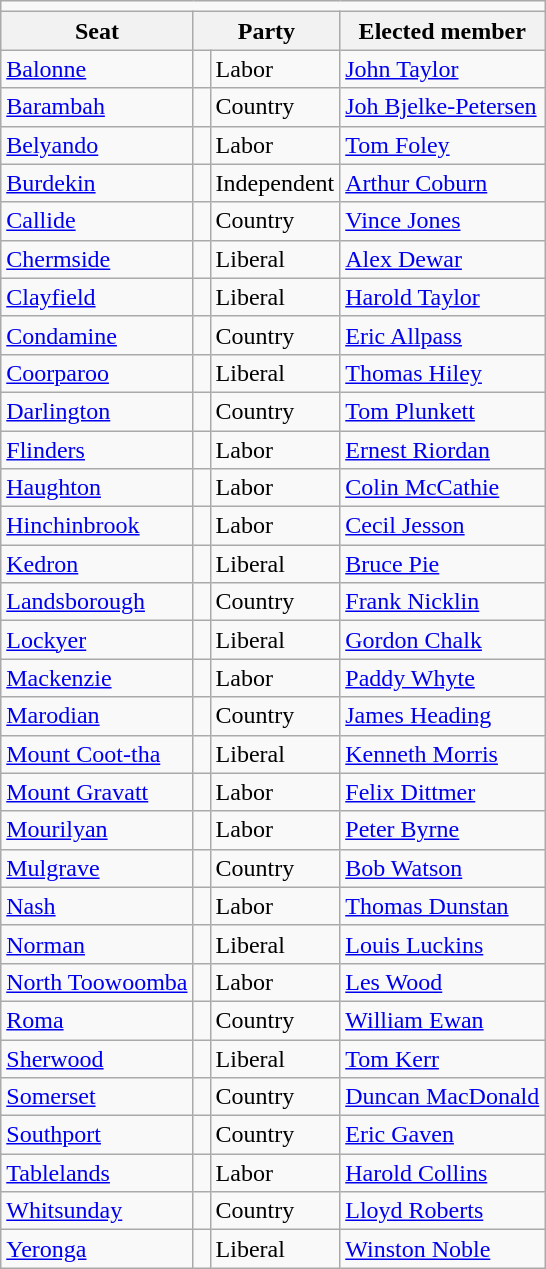<table class="wikitable">
<tr>
<td colspan=4></td>
</tr>
<tr>
<th>Seat</th>
<th colspan=2>Party</th>
<th>Elected member</th>
</tr>
<tr>
<td><a href='#'>Balonne</a></td>
<td> </td>
<td>Labor</td>
<td><a href='#'>John Taylor</a></td>
</tr>
<tr>
<td><a href='#'>Barambah</a></td>
<td> </td>
<td>Country</td>
<td><a href='#'>Joh Bjelke-Petersen</a></td>
</tr>
<tr>
<td><a href='#'>Belyando</a></td>
<td> </td>
<td>Labor</td>
<td><a href='#'>Tom Foley</a></td>
</tr>
<tr>
<td><a href='#'>Burdekin</a></td>
<td> </td>
<td>Independent</td>
<td><a href='#'>Arthur Coburn</a></td>
</tr>
<tr>
<td><a href='#'>Callide</a></td>
<td> </td>
<td>Country</td>
<td><a href='#'>Vince Jones</a></td>
</tr>
<tr>
<td><a href='#'>Chermside</a></td>
<td> </td>
<td>Liberal</td>
<td><a href='#'>Alex Dewar</a></td>
</tr>
<tr>
<td><a href='#'>Clayfield</a></td>
<td> </td>
<td>Liberal</td>
<td><a href='#'>Harold Taylor</a></td>
</tr>
<tr>
<td><a href='#'>Condamine</a></td>
<td> </td>
<td>Country</td>
<td><a href='#'>Eric Allpass</a></td>
</tr>
<tr>
<td><a href='#'>Coorparoo</a></td>
<td> </td>
<td>Liberal</td>
<td><a href='#'>Thomas Hiley</a></td>
</tr>
<tr>
<td><a href='#'>Darlington</a></td>
<td> </td>
<td>Country</td>
<td><a href='#'>Tom Plunkett</a></td>
</tr>
<tr>
<td><a href='#'>Flinders</a></td>
<td> </td>
<td>Labor</td>
<td><a href='#'>Ernest Riordan</a></td>
</tr>
<tr>
<td><a href='#'>Haughton</a></td>
<td> </td>
<td>Labor</td>
<td><a href='#'>Colin McCathie</a></td>
</tr>
<tr>
<td><a href='#'>Hinchinbrook</a></td>
<td> </td>
<td>Labor</td>
<td><a href='#'>Cecil Jesson</a></td>
</tr>
<tr>
<td><a href='#'>Kedron</a></td>
<td> </td>
<td>Liberal</td>
<td><a href='#'>Bruce Pie</a></td>
</tr>
<tr>
<td><a href='#'>Landsborough</a></td>
<td> </td>
<td>Country</td>
<td><a href='#'>Frank Nicklin</a></td>
</tr>
<tr>
<td><a href='#'>Lockyer</a></td>
<td> </td>
<td>Liberal</td>
<td><a href='#'>Gordon Chalk</a></td>
</tr>
<tr>
<td><a href='#'>Mackenzie</a></td>
<td> </td>
<td>Labor</td>
<td><a href='#'>Paddy Whyte</a></td>
</tr>
<tr>
<td><a href='#'>Marodian</a></td>
<td> </td>
<td>Country</td>
<td><a href='#'>James Heading</a></td>
</tr>
<tr>
<td><a href='#'>Mount Coot-tha</a></td>
<td> </td>
<td>Liberal</td>
<td><a href='#'>Kenneth Morris</a></td>
</tr>
<tr>
<td><a href='#'>Mount Gravatt</a></td>
<td> </td>
<td>Labor</td>
<td><a href='#'>Felix Dittmer</a></td>
</tr>
<tr>
<td><a href='#'>Mourilyan</a></td>
<td> </td>
<td>Labor</td>
<td><a href='#'>Peter Byrne</a></td>
</tr>
<tr>
<td><a href='#'>Mulgrave</a></td>
<td> </td>
<td>Country</td>
<td><a href='#'>Bob Watson</a></td>
</tr>
<tr>
<td><a href='#'>Nash</a></td>
<td> </td>
<td>Labor</td>
<td><a href='#'>Thomas Dunstan</a></td>
</tr>
<tr>
<td><a href='#'>Norman</a></td>
<td> </td>
<td>Liberal</td>
<td><a href='#'>Louis Luckins</a></td>
</tr>
<tr>
<td><a href='#'>North Toowoomba</a></td>
<td> </td>
<td>Labor</td>
<td><a href='#'>Les Wood</a></td>
</tr>
<tr>
<td><a href='#'>Roma</a></td>
<td> </td>
<td>Country</td>
<td><a href='#'>William Ewan</a></td>
</tr>
<tr>
<td><a href='#'>Sherwood</a></td>
<td> </td>
<td>Liberal</td>
<td><a href='#'>Tom Kerr</a></td>
</tr>
<tr>
<td><a href='#'>Somerset</a></td>
<td> </td>
<td>Country</td>
<td><a href='#'>Duncan MacDonald</a></td>
</tr>
<tr>
<td><a href='#'>Southport</a></td>
<td> </td>
<td>Country</td>
<td><a href='#'>Eric Gaven</a></td>
</tr>
<tr>
<td><a href='#'>Tablelands</a></td>
<td> </td>
<td>Labor</td>
<td><a href='#'>Harold Collins</a></td>
</tr>
<tr>
<td><a href='#'>Whitsunday</a></td>
<td> </td>
<td>Country</td>
<td><a href='#'>Lloyd Roberts</a></td>
</tr>
<tr>
<td><a href='#'>Yeronga</a></td>
<td> </td>
<td>Liberal</td>
<td><a href='#'>Winston Noble</a></td>
</tr>
</table>
